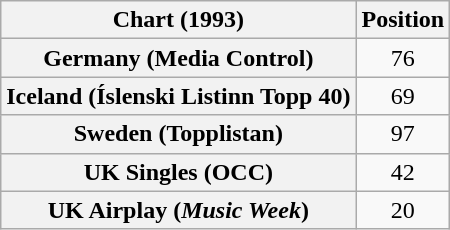<table class="wikitable plainrowheaders sortable">
<tr>
<th>Chart (1993)</th>
<th>Position</th>
</tr>
<tr>
<th scope="row">Germany (Media Control)</th>
<td align="center">76</td>
</tr>
<tr>
<th scope="row">Iceland (Íslenski Listinn Topp 40)</th>
<td align="center">69</td>
</tr>
<tr>
<th scope="row">Sweden (Topplistan)</th>
<td align="center">97</td>
</tr>
<tr>
<th scope="row">UK Singles (OCC)</th>
<td align="center">42</td>
</tr>
<tr>
<th scope="row">UK Airplay (<em>Music Week</em>)</th>
<td align="center">20</td>
</tr>
</table>
